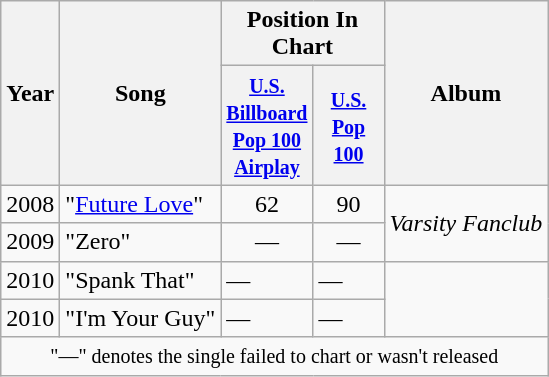<table class="wikitable">
<tr>
<th rowspan="2">Year</th>
<th rowspan="2">Song</th>
<th colspan="2">Position In Chart</th>
<th rowspan="2">Album</th>
</tr>
<tr>
<th width="40"><small><a href='#'>U.S. Billboard Pop 100 Airplay</a></small></th>
<th width="40"><small><a href='#'>U.S. Pop 100</a></small></th>
</tr>
<tr>
<td rowspan="1" align="center">2008</td>
<td align="left">"<a href='#'>Future Love</a>"</td>
<td align="center">62</td>
<td align="center">90</td>
<td rowspan="2" align="left"><em>Varsity Fanclub</em></td>
</tr>
<tr>
<td rowspan="1" align="center">2009</td>
<td align="left">"Zero"</td>
<td align="center">—</td>
<td align="center">—</td>
</tr>
<tr>
<td>2010</td>
<td>"Spank That"</td>
<td>—</td>
<td>—</td>
<td rowspan="2"></td>
</tr>
<tr>
<td>2010</td>
<td>"I'm Your Guy"</td>
<td>—</td>
<td>—</td>
</tr>
<tr>
<td colspan="6" align="center"><small>"—" denotes the single failed to chart or wasn't released</small></td>
</tr>
</table>
